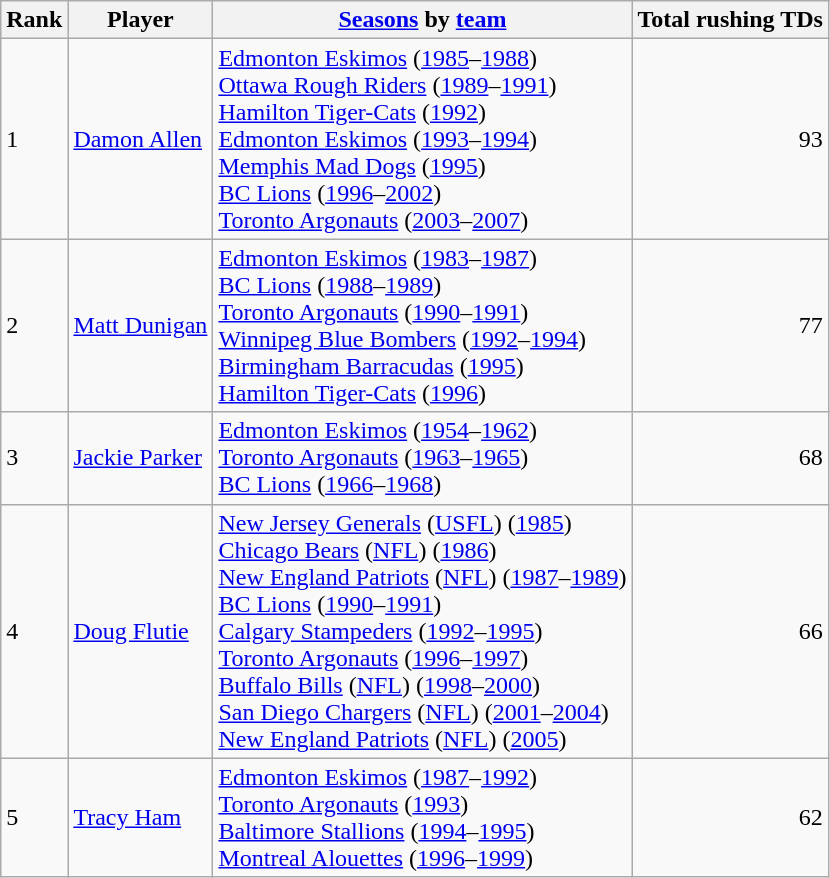<table class="wikitable sortable">
<tr style="white-space: nowrap;">
<th>Rank</th>
<th>Player</th>
<th><a href='#'>Seasons</a> by <a href='#'>team</a></th>
<th>Total rushing TDs</th>
</tr>
<tr>
<td>1</td>
<td><a href='#'>Damon Allen</a></td>
<td><a href='#'>Edmonton Eskimos</a> (<a href='#'>1985</a>–<a href='#'>1988</a>)<br><a href='#'>Ottawa Rough Riders</a> (<a href='#'>1989</a>–<a href='#'>1991</a>)<br><a href='#'>Hamilton Tiger-Cats</a> (<a href='#'>1992</a>)<br><a href='#'>Edmonton Eskimos</a> (<a href='#'>1993</a>–<a href='#'>1994</a>)<br><a href='#'>Memphis Mad Dogs</a> (<a href='#'>1995</a>)<br><a href='#'>BC Lions</a> (<a href='#'>1996</a>–<a href='#'>2002</a>)<br><a href='#'>Toronto Argonauts</a> (<a href='#'>2003</a>–<a href='#'>2007</a>)</td>
<td style="text-align:right;">93</td>
</tr>
<tr>
<td>2</td>
<td><a href='#'>Matt Dunigan</a></td>
<td><a href='#'>Edmonton Eskimos</a> (<a href='#'>1983</a>–<a href='#'>1987</a>)<br><a href='#'>BC Lions</a> (<a href='#'>1988</a>–<a href='#'>1989</a>)<br><a href='#'>Toronto Argonauts</a> (<a href='#'>1990</a>–<a href='#'>1991</a>)<br><a href='#'>Winnipeg Blue Bombers</a> (<a href='#'>1992</a>–<a href='#'>1994</a>)<br><a href='#'>Birmingham Barracudas</a> (<a href='#'>1995</a>)<br><a href='#'>Hamilton Tiger-Cats</a> (<a href='#'>1996</a>)</td>
<td style="text-align:right;">77</td>
</tr>
<tr>
<td>3</td>
<td><a href='#'>Jackie Parker</a></td>
<td><a href='#'>Edmonton Eskimos</a> (<a href='#'>1954</a>–<a href='#'>1962</a>)<br><a href='#'>Toronto Argonauts</a> (<a href='#'>1963</a>–<a href='#'>1965</a>)<br><a href='#'>BC Lions</a> (<a href='#'>1966</a>–<a href='#'>1968</a>)</td>
<td style="text-align:right;">68</td>
</tr>
<tr>
<td>4</td>
<td><a href='#'>Doug Flutie</a></td>
<td><a href='#'>New Jersey Generals</a> (<a href='#'>USFL</a>) (<a href='#'>1985</a>)<br><a href='#'>Chicago Bears</a> (<a href='#'>NFL</a>) (<a href='#'>1986</a>)<br><a href='#'>New England Patriots</a> (<a href='#'>NFL</a>) (<a href='#'>1987</a>–<a href='#'>1989</a>)<br><a href='#'>BC Lions</a> (<a href='#'>1990</a>–<a href='#'>1991</a>)<br><a href='#'>Calgary Stampeders</a> (<a href='#'>1992</a>–<a href='#'>1995</a>)<br><a href='#'>Toronto Argonauts</a> (<a href='#'>1996</a>–<a href='#'>1997</a>)<br><a href='#'>Buffalo Bills</a> (<a href='#'>NFL</a>) (<a href='#'>1998</a>–<a href='#'>2000</a>)<br><a href='#'>San Diego Chargers</a> (<a href='#'>NFL</a>) (<a href='#'>2001</a>–<a href='#'>2004</a>)<br><a href='#'>New England Patriots</a> (<a href='#'>NFL</a>) (<a href='#'>2005</a>)</td>
<td style="text-align:right;">66</td>
</tr>
<tr>
<td>5</td>
<td><a href='#'>Tracy Ham</a></td>
<td><a href='#'>Edmonton Eskimos</a> (<a href='#'>1987</a>–<a href='#'>1992</a>)<br><a href='#'>Toronto Argonauts</a> (<a href='#'>1993</a>)<br><a href='#'>Baltimore Stallions</a> (<a href='#'>1994</a>–<a href='#'>1995</a>)<br><a href='#'>Montreal Alouettes</a> (<a href='#'>1996</a>–<a href='#'>1999</a>)</td>
<td style="text-align:right;">62</td>
</tr>
</table>
